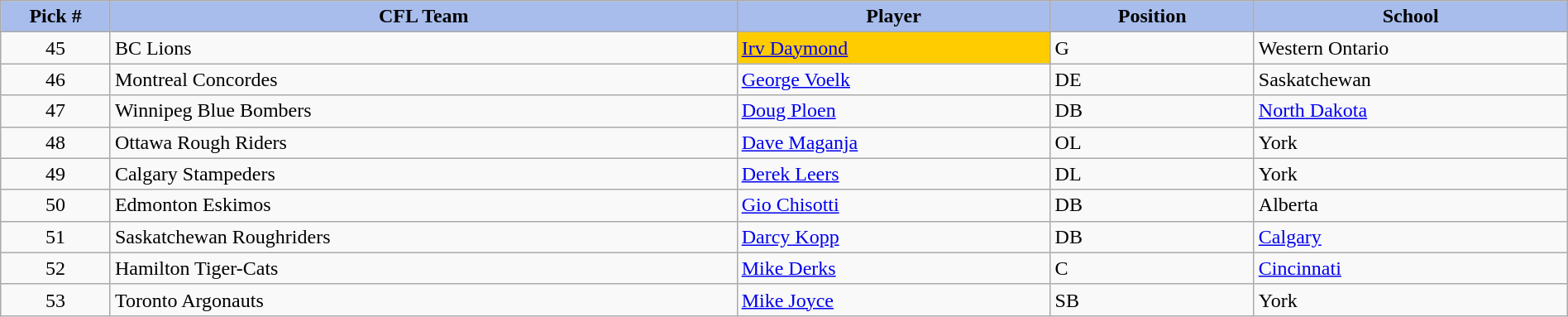<table class="wikitable" style="width: 100%">
<tr>
<th style="background:#a8bdec; width:7%;">Pick #</th>
<th style="width:40%; background:#a8bdec;">CFL Team</th>
<th style="width:20%; background:#a8bdec;">Player</th>
<th style="width:13%; background:#a8bdec;">Position</th>
<th style="width:20%; background:#a8bdec;">School</th>
</tr>
<tr>
<td align=center>45</td>
<td>BC Lions</td>
<td bgcolor="#FFCC00"><a href='#'>Irv Daymond</a></td>
<td>G</td>
<td>Western Ontario</td>
</tr>
<tr>
<td align=center>46</td>
<td>Montreal Concordes</td>
<td><a href='#'>George Voelk</a></td>
<td>DE</td>
<td>Saskatchewan</td>
</tr>
<tr>
<td align=center>47</td>
<td>Winnipeg Blue Bombers</td>
<td><a href='#'>Doug Ploen</a></td>
<td>DB</td>
<td><a href='#'>North Dakota</a></td>
</tr>
<tr>
<td align=center>48</td>
<td>Ottawa Rough Riders</td>
<td><a href='#'>Dave Maganja</a></td>
<td>OL</td>
<td>York</td>
</tr>
<tr>
<td align=center>49</td>
<td>Calgary Stampeders</td>
<td><a href='#'>Derek Leers</a></td>
<td>DL</td>
<td>York</td>
</tr>
<tr>
<td align=center>50</td>
<td>Edmonton Eskimos</td>
<td><a href='#'>Gio Chisotti</a></td>
<td>DB</td>
<td>Alberta</td>
</tr>
<tr>
<td align=center>51</td>
<td>Saskatchewan Roughriders</td>
<td><a href='#'>Darcy Kopp</a></td>
<td>DB</td>
<td><a href='#'>Calgary</a></td>
</tr>
<tr>
<td align=center>52</td>
<td>Hamilton Tiger-Cats</td>
<td><a href='#'>Mike Derks</a></td>
<td>C</td>
<td><a href='#'>Cincinnati</a></td>
</tr>
<tr>
<td align=center>53</td>
<td>Toronto Argonauts</td>
<td><a href='#'>Mike Joyce</a></td>
<td>SB</td>
<td>York</td>
</tr>
</table>
